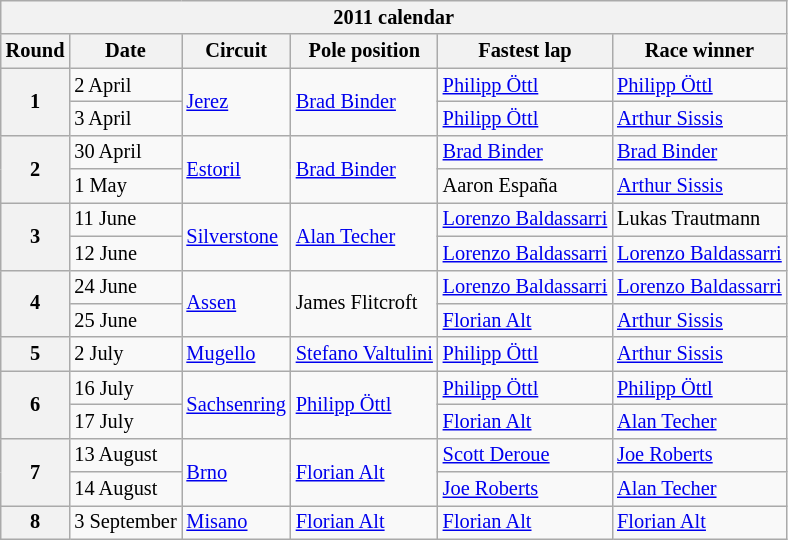<table class="wikitable" style="font-size: 85%">
<tr>
<th colspan=6>2011 calendar</th>
</tr>
<tr>
<th>Round</th>
<th>Date</th>
<th>Circuit</th>
<th>Pole position</th>
<th>Fastest lap</th>
<th>Race winner</th>
</tr>
<tr>
<th rowspan=2>1</th>
<td>2 April</td>
<td rowspan=2> <a href='#'>Jerez</a></td>
<td rowspan=2> <a href='#'>Brad Binder</a></td>
<td> <a href='#'>Philipp Öttl</a></td>
<td> <a href='#'>Philipp Öttl</a></td>
</tr>
<tr>
<td>3 April</td>
<td> <a href='#'>Philipp Öttl</a></td>
<td> <a href='#'>Arthur Sissis</a></td>
</tr>
<tr>
<th rowspan=2>2</th>
<td>30 April</td>
<td rowspan=2> <a href='#'>Estoril</a></td>
<td rowspan=2> <a href='#'>Brad Binder</a></td>
<td> <a href='#'>Brad Binder</a></td>
<td> <a href='#'>Brad Binder</a></td>
</tr>
<tr>
<td>1 May</td>
<td> Aaron España</td>
<td> <a href='#'>Arthur Sissis</a></td>
</tr>
<tr>
<th rowspan=2>3</th>
<td>11 June</td>
<td rowspan=2> <a href='#'>Silverstone</a></td>
<td rowspan=2> <a href='#'>Alan Techer</a></td>
<td> <a href='#'>Lorenzo Baldassarri</a></td>
<td> Lukas Trautmann</td>
</tr>
<tr>
<td>12 June</td>
<td> <a href='#'>Lorenzo Baldassarri</a></td>
<td> <a href='#'>Lorenzo Baldassarri</a></td>
</tr>
<tr>
<th rowspan=2>4</th>
<td>24 June</td>
<td rowspan=2> <a href='#'>Assen</a></td>
<td rowspan=2> James Flitcroft</td>
<td> <a href='#'>Lorenzo Baldassarri</a></td>
<td> <a href='#'>Lorenzo Baldassarri</a></td>
</tr>
<tr>
<td>25 June</td>
<td> <a href='#'>Florian Alt</a></td>
<td> <a href='#'>Arthur Sissis</a></td>
</tr>
<tr>
<th>5</th>
<td>2 July</td>
<td> <a href='#'>Mugello</a></td>
<td> <a href='#'>Stefano Valtulini</a></td>
<td> <a href='#'>Philipp Öttl</a></td>
<td> <a href='#'>Arthur Sissis</a></td>
</tr>
<tr>
<th rowspan=2>6</th>
<td>16 July</td>
<td rowspan=2> <a href='#'>Sachsenring</a></td>
<td rowspan=2> <a href='#'>Philipp Öttl</a></td>
<td> <a href='#'>Philipp Öttl</a></td>
<td> <a href='#'>Philipp Öttl</a></td>
</tr>
<tr>
<td>17 July</td>
<td> <a href='#'>Florian Alt</a></td>
<td> <a href='#'>Alan Techer</a></td>
</tr>
<tr>
<th rowspan=2>7</th>
<td>13 August</td>
<td rowspan=2> <a href='#'>Brno</a></td>
<td rowspan=2> <a href='#'>Florian Alt</a></td>
<td> <a href='#'>Scott Deroue</a></td>
<td> <a href='#'>Joe Roberts</a></td>
</tr>
<tr>
<td>14 August</td>
<td> <a href='#'>Joe Roberts</a></td>
<td> <a href='#'>Alan Techer</a></td>
</tr>
<tr>
<th>8</th>
<td>3 September</td>
<td> <a href='#'>Misano</a></td>
<td> <a href='#'>Florian Alt</a></td>
<td> <a href='#'>Florian Alt</a></td>
<td> <a href='#'>Florian Alt</a></td>
</tr>
</table>
